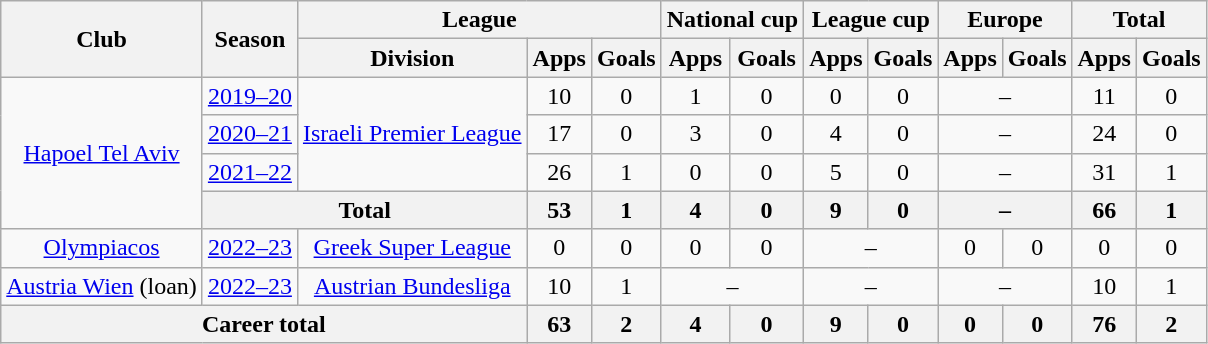<table class="wikitable" style="text-align:center">
<tr>
<th rowspan="2">Club</th>
<th rowspan="2">Season</th>
<th colspan="3">League</th>
<th colspan="2">National cup</th>
<th colspan="2">League cup</th>
<th colspan="2">Europe</th>
<th colspan="2">Total</th>
</tr>
<tr>
<th>Division</th>
<th>Apps</th>
<th>Goals</th>
<th>Apps</th>
<th>Goals</th>
<th>Apps</th>
<th>Goals</th>
<th>Apps</th>
<th>Goals</th>
<th>Apps</th>
<th>Goals</th>
</tr>
<tr>
<td rowspan="4"><a href='#'>Hapoel Tel Aviv</a></td>
<td><a href='#'>2019–20</a></td>
<td rowspan="3"><a href='#'>Israeli Premier League</a></td>
<td>10</td>
<td>0</td>
<td>1</td>
<td>0</td>
<td>0</td>
<td>0</td>
<td colspan="2">–</td>
<td>11</td>
<td>0</td>
</tr>
<tr>
<td><a href='#'>2020–21</a></td>
<td>17</td>
<td>0</td>
<td>3</td>
<td>0</td>
<td>4</td>
<td>0</td>
<td colspan="2">–</td>
<td>24</td>
<td>0</td>
</tr>
<tr>
<td><a href='#'>2021–22</a></td>
<td>26</td>
<td>1</td>
<td>0</td>
<td>0</td>
<td>5</td>
<td>0</td>
<td colspan="2">–</td>
<td>31</td>
<td>1</td>
</tr>
<tr>
<th colspan="2">Total</th>
<th>53</th>
<th>1</th>
<th>4</th>
<th>0</th>
<th>9</th>
<th>0</th>
<th colspan="2">–</th>
<th>66</th>
<th>1</th>
</tr>
<tr>
<td><a href='#'>Olympiacos</a></td>
<td><a href='#'>2022–23</a></td>
<td><a href='#'>Greek Super League</a></td>
<td>0</td>
<td>0</td>
<td>0</td>
<td>0</td>
<td colspan="2">–</td>
<td>0</td>
<td>0</td>
<td>0</td>
<td>0</td>
</tr>
<tr>
<td><a href='#'>Austria Wien</a> (loan)</td>
<td><a href='#'>2022–23</a></td>
<td><a href='#'>Austrian Bundesliga</a></td>
<td>10</td>
<td>1</td>
<td colspan="2">–</td>
<td colspan="2">–</td>
<td colspan="2">–</td>
<td>10</td>
<td>1</td>
</tr>
<tr>
<th colspan="3">Career total</th>
<th>63</th>
<th>2</th>
<th>4</th>
<th>0</th>
<th>9</th>
<th>0</th>
<th>0</th>
<th>0</th>
<th>76</th>
<th>2</th>
</tr>
</table>
